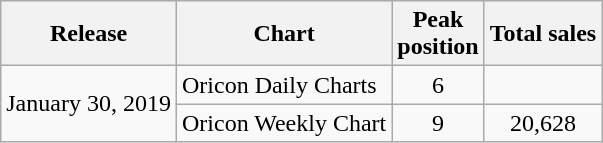<table class="wikitable">
<tr>
<th>Release</th>
<th>Chart</th>
<th>Peak<br>position</th>
<th>Total sales</th>
</tr>
<tr>
<td rowspan="2">January 30, 2019</td>
<td>Oricon Daily Charts</td>
<td align="center">6</td>
</tr>
<tr>
<td>Oricon Weekly Chart</td>
<td align="center">9</td>
<td align="center">20,628</td>
</tr>
</table>
